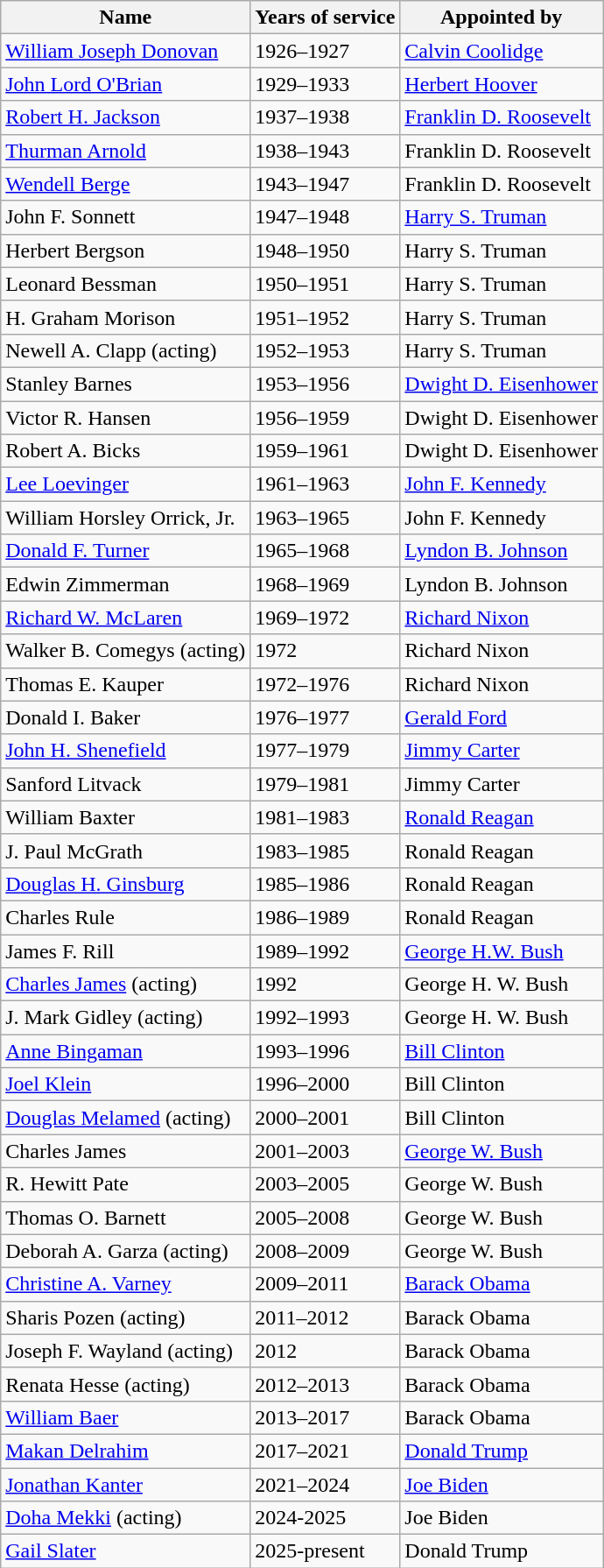<table class="wikitable sortable">
<tr>
<th>Name</th>
<th>Years of service</th>
<th>Appointed by</th>
</tr>
<tr>
<td><a href='#'>William Joseph Donovan</a></td>
<td>1926–1927</td>
<td><a href='#'>Calvin Coolidge</a></td>
</tr>
<tr>
<td><a href='#'>John Lord O'Brian</a></td>
<td>1929–1933</td>
<td><a href='#'>Herbert Hoover</a></td>
</tr>
<tr>
<td><a href='#'>Robert H. Jackson</a></td>
<td>1937–1938</td>
<td><a href='#'>Franklin D. Roosevelt</a></td>
</tr>
<tr>
<td><a href='#'>Thurman Arnold</a></td>
<td>1938–1943</td>
<td>Franklin D. Roosevelt</td>
</tr>
<tr>
<td><a href='#'>Wendell Berge</a></td>
<td>1943–1947</td>
<td>Franklin D. Roosevelt</td>
</tr>
<tr>
<td>John F. Sonnett</td>
<td>1947–1948</td>
<td><a href='#'>Harry S. Truman</a></td>
</tr>
<tr>
<td>Herbert Bergson</td>
<td>1948–1950</td>
<td>Harry S. Truman</td>
</tr>
<tr>
<td>Leonard Bessman</td>
<td>1950–1951</td>
<td>Harry S. Truman</td>
</tr>
<tr>
<td>H. Graham Morison</td>
<td>1951–1952</td>
<td>Harry S. Truman</td>
</tr>
<tr>
<td>Newell A. Clapp (acting)</td>
<td>1952–1953</td>
<td>Harry S. Truman</td>
</tr>
<tr>
<td>Stanley Barnes</td>
<td>1953–1956</td>
<td><a href='#'>Dwight D. Eisenhower</a></td>
</tr>
<tr>
<td>Victor R. Hansen</td>
<td>1956–1959</td>
<td>Dwight D. Eisenhower</td>
</tr>
<tr>
<td>Robert A. Bicks</td>
<td>1959–1961</td>
<td>Dwight D. Eisenhower</td>
</tr>
<tr>
<td><a href='#'>Lee Loevinger</a></td>
<td>1961–1963</td>
<td><a href='#'>John F. Kennedy</a></td>
</tr>
<tr>
<td>William Horsley Orrick, Jr.</td>
<td>1963–1965</td>
<td>John F. Kennedy</td>
</tr>
<tr>
<td><a href='#'>Donald F. Turner</a></td>
<td>1965–1968</td>
<td><a href='#'>Lyndon B. Johnson</a></td>
</tr>
<tr>
<td>Edwin Zimmerman</td>
<td>1968–1969</td>
<td>Lyndon B. Johnson</td>
</tr>
<tr>
<td><a href='#'>Richard W. McLaren</a></td>
<td>1969–1972</td>
<td><a href='#'>Richard Nixon</a></td>
</tr>
<tr>
<td>Walker B. Comegys (acting)</td>
<td>1972</td>
<td>Richard Nixon</td>
</tr>
<tr>
<td>Thomas E. Kauper</td>
<td>1972–1976</td>
<td>Richard Nixon</td>
</tr>
<tr>
<td>Donald I. Baker</td>
<td>1976–1977</td>
<td><a href='#'>Gerald Ford</a></td>
</tr>
<tr>
<td><a href='#'>John H. Shenefield</a></td>
<td>1977–1979</td>
<td><a href='#'>Jimmy Carter</a></td>
</tr>
<tr>
<td>Sanford Litvack</td>
<td>1979–1981</td>
<td>Jimmy Carter</td>
</tr>
<tr>
<td William Baxter (law professor)>William Baxter</td>
<td>1981–1983</td>
<td><a href='#'>Ronald Reagan</a></td>
</tr>
<tr>
<td>J. Paul McGrath</td>
<td>1983–1985</td>
<td>Ronald Reagan</td>
</tr>
<tr>
<td><a href='#'>Douglas H. Ginsburg</a></td>
<td>1985–1986</td>
<td>Ronald Reagan</td>
</tr>
<tr>
<td>Charles Rule</td>
<td>1986–1989</td>
<td>Ronald Reagan</td>
</tr>
<tr>
<td>James F. Rill</td>
<td>1989–1992</td>
<td><a href='#'>George H.W. Bush</a></td>
</tr>
<tr>
<td><a href='#'>Charles James</a> (acting)</td>
<td>1992</td>
<td>George H. W. Bush</td>
</tr>
<tr>
<td>J. Mark Gidley (acting)</td>
<td>1992–1993</td>
<td>George H. W. Bush</td>
</tr>
<tr>
<td><a href='#'>Anne Bingaman</a></td>
<td>1993–1996</td>
<td><a href='#'>Bill Clinton</a></td>
</tr>
<tr>
<td><a href='#'>Joel Klein</a></td>
<td>1996–2000</td>
<td>Bill Clinton</td>
</tr>
<tr>
<td><a href='#'>Douglas Melamed</a> (acting)</td>
<td>2000–2001</td>
<td>Bill Clinton</td>
</tr>
<tr>
<td Charles James (attorney)>Charles James</td>
<td>2001–2003</td>
<td><a href='#'>George W. Bush</a></td>
</tr>
<tr>
<td>R. Hewitt Pate</td>
<td>2003–2005</td>
<td>George W. Bush</td>
</tr>
<tr>
<td>Thomas O. Barnett</td>
<td>2005–2008</td>
<td>George W. Bush</td>
</tr>
<tr>
<td>Deborah A. Garza (acting)</td>
<td>2008–2009</td>
<td>George W. Bush</td>
</tr>
<tr>
<td><a href='#'>Christine A. Varney</a></td>
<td>2009–2011</td>
<td><a href='#'>Barack Obama</a></td>
</tr>
<tr>
<td>Sharis Pozen (acting)</td>
<td>2011–2012</td>
<td>Barack Obama</td>
</tr>
<tr>
<td>Joseph F. Wayland (acting)</td>
<td>2012</td>
<td>Barack Obama</td>
</tr>
<tr>
<td>Renata Hesse (acting)</td>
<td>2012–2013</td>
<td>Barack Obama</td>
</tr>
<tr>
<td><a href='#'>William Baer</a></td>
<td>2013–2017</td>
<td>Barack Obama</td>
</tr>
<tr>
<td><a href='#'>Makan Delrahim</a></td>
<td>2017–2021</td>
<td><a href='#'>Donald Trump</a></td>
</tr>
<tr>
<td><a href='#'>Jonathan Kanter</a></td>
<td>2021–2024</td>
<td><a href='#'>Joe Biden</a></td>
</tr>
<tr>
<td><a href='#'>Doha Mekki</a> (acting)</td>
<td>2024-2025</td>
<td>Joe Biden</td>
</tr>
<tr>
<td><a href='#'>Gail Slater</a></td>
<td>2025-present</td>
<td>Donald Trump</td>
</tr>
</table>
